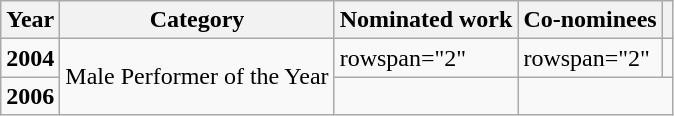<table class="wikitable">
<tr>
<th>Year</th>
<th>Category</th>
<th>Nominated work</th>
<th>Co-nominees</th>
<th></th>
</tr>
<tr>
<td><strong>2004</strong></td>
<td rowspan="2">Male Performer of the Year</td>
<td>rowspan="2" </td>
<td>rowspan="2" </td>
<td></td>
</tr>
<tr>
<td><strong>2006</strong></td>
<td></td>
</tr>
</table>
